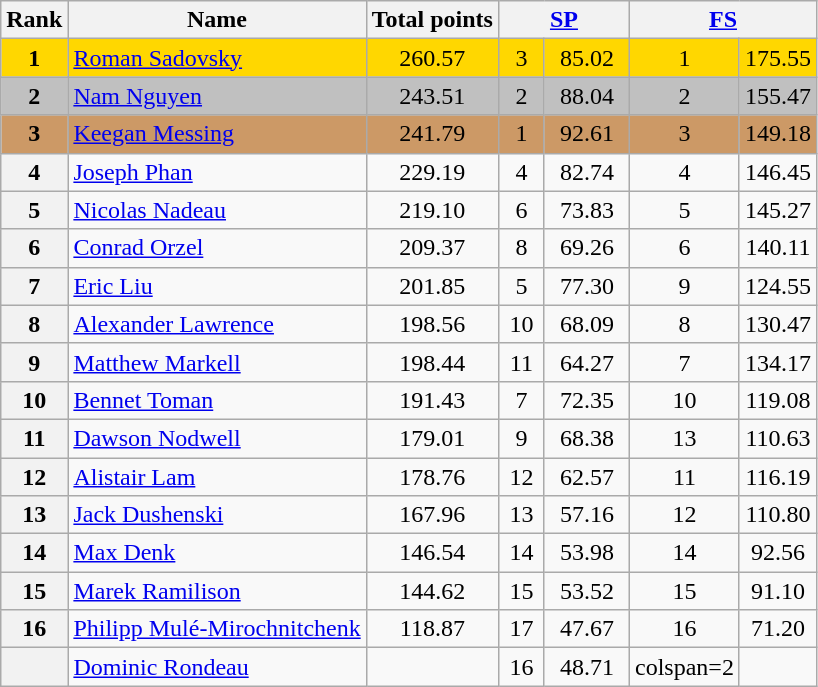<table class="wikitable sortable">
<tr>
<th>Rank</th>
<th>Name</th>
<th>Total points</th>
<th colspan="2" width="80px"><a href='#'>SP</a></th>
<th colspan="2" width="80px"><a href='#'>FS</a></th>
</tr>
<tr bgcolor="gold">
<td align="center"><strong>1</strong></td>
<td><a href='#'>Roman Sadovsky</a></td>
<td align="center">260.57</td>
<td align="center">3</td>
<td align="center">85.02</td>
<td align="center">1</td>
<td align="center">175.55</td>
</tr>
<tr bgcolor="silver">
<td align="center"><strong>2</strong></td>
<td><a href='#'>Nam Nguyen</a></td>
<td align="center">243.51</td>
<td align="center">2</td>
<td align="center">88.04</td>
<td align="center">2</td>
<td align="center">155.47</td>
</tr>
<tr bgcolor="cc9966">
<td align="center"><strong>3</strong></td>
<td><a href='#'>Keegan Messing</a></td>
<td align="center">241.79</td>
<td align="center">1</td>
<td align="center">92.61</td>
<td align="center">3</td>
<td align="center">149.18</td>
</tr>
<tr>
<th>4</th>
<td><a href='#'>Joseph Phan</a></td>
<td align="center">229.19</td>
<td align="center">4</td>
<td align="center">82.74</td>
<td align="center">4</td>
<td align="center">146.45</td>
</tr>
<tr>
<th>5</th>
<td><a href='#'>Nicolas Nadeau</a></td>
<td align="center">219.10</td>
<td align="center">6</td>
<td align="center">73.83</td>
<td align="center">5</td>
<td align="center">145.27</td>
</tr>
<tr>
<th>6</th>
<td><a href='#'>Conrad Orzel</a></td>
<td align="center">209.37</td>
<td align="center">8</td>
<td align="center">69.26</td>
<td align="center">6</td>
<td align="center">140.11</td>
</tr>
<tr>
<th>7</th>
<td><a href='#'>Eric Liu</a></td>
<td align="center">201.85</td>
<td align="center">5</td>
<td align="center">77.30</td>
<td align="center">9</td>
<td align="center">124.55</td>
</tr>
<tr>
<th>8</th>
<td><a href='#'>Alexander Lawrence</a></td>
<td align="center">198.56</td>
<td align="center">10</td>
<td align="center">68.09</td>
<td align="center">8</td>
<td align="center">130.47</td>
</tr>
<tr>
<th>9</th>
<td><a href='#'>Matthew Markell</a></td>
<td align="center">198.44</td>
<td align="center">11</td>
<td align="center">64.27</td>
<td align="center">7</td>
<td align="center">134.17</td>
</tr>
<tr>
<th>10</th>
<td><a href='#'>Bennet Toman</a></td>
<td align="center">191.43</td>
<td align="center">7</td>
<td align="center">72.35</td>
<td align="center">10</td>
<td align="center">119.08</td>
</tr>
<tr>
<th>11</th>
<td><a href='#'>Dawson Nodwell</a></td>
<td align="center">179.01</td>
<td align="center">9</td>
<td align="center">68.38</td>
<td align="center">13</td>
<td align="center">110.63</td>
</tr>
<tr>
<th>12</th>
<td><a href='#'>Alistair Lam</a></td>
<td align="center">178.76</td>
<td align="center">12</td>
<td align="center">62.57</td>
<td align="center">11</td>
<td align="center">116.19</td>
</tr>
<tr>
<th>13</th>
<td><a href='#'>Jack Dushenski</a></td>
<td align="center">167.96</td>
<td align="center">13</td>
<td align="center">57.16</td>
<td align="center">12</td>
<td align="center">110.80</td>
</tr>
<tr>
<th>14</th>
<td><a href='#'>Max Denk</a></td>
<td align="center">146.54</td>
<td align="center">14</td>
<td align="center">53.98</td>
<td align="center">14</td>
<td align="center">92.56</td>
</tr>
<tr>
<th>15</th>
<td><a href='#'>Marek Ramilison</a></td>
<td align="center">144.62</td>
<td align="center">15</td>
<td align="center">53.52</td>
<td align="center">15</td>
<td align="center">91.10</td>
</tr>
<tr>
<th>16</th>
<td><a href='#'>Philipp Mulé-Mirochnitchenk</a></td>
<td align="center">118.87</td>
<td align="center">17</td>
<td align="center">47.67</td>
<td align="center">16</td>
<td align="center">71.20</td>
</tr>
<tr>
<th></th>
<td><a href='#'>Dominic Rondeau</a></td>
<td></td>
<td align="center">16</td>
<td align="center">48.71</td>
<td>colspan=2 </td>
</tr>
</table>
